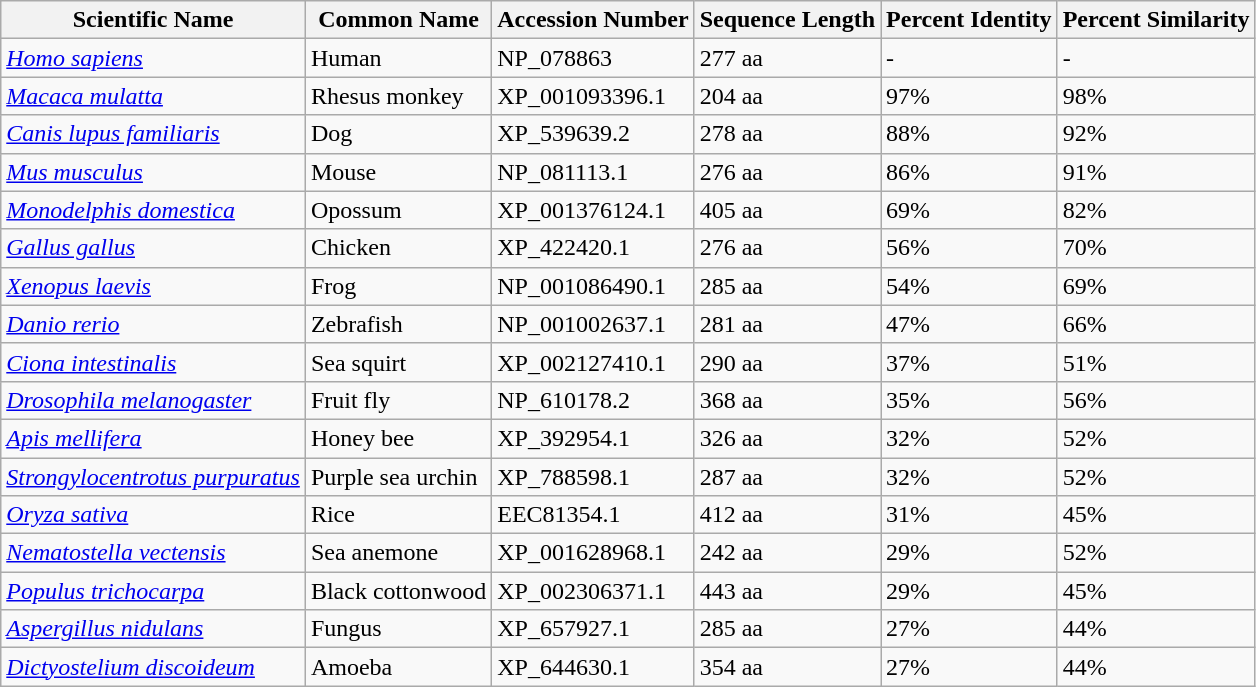<table class="wikitable">
<tr>
<th>Scientific Name</th>
<th>Common Name</th>
<th>Accession Number</th>
<th>Sequence Length</th>
<th>Percent Identity</th>
<th>Percent Similarity</th>
</tr>
<tr>
<td><em><a href='#'>Homo sapiens</a></em></td>
<td>Human</td>
<td>NP_078863</td>
<td>277 aa</td>
<td>-</td>
<td>-</td>
</tr>
<tr>
<td><em><a href='#'>Macaca mulatta</a></em></td>
<td>Rhesus monkey</td>
<td>XP_001093396.1</td>
<td>204 aa</td>
<td>97%</td>
<td>98%</td>
</tr>
<tr>
<td><em><a href='#'>Canis lupus familiaris</a></em></td>
<td>Dog</td>
<td>XP_539639.2</td>
<td>278 aa</td>
<td>88%</td>
<td>92%</td>
</tr>
<tr>
<td><em><a href='#'>Mus musculus</a></em></td>
<td>Mouse</td>
<td>NP_081113.1</td>
<td>276 aa</td>
<td>86%</td>
<td>91%</td>
</tr>
<tr>
<td><em><a href='#'>Monodelphis domestica</a></em></td>
<td>Opossum</td>
<td>XP_001376124.1</td>
<td>405 aa</td>
<td>69%</td>
<td>82%</td>
</tr>
<tr>
<td><em><a href='#'>Gallus gallus</a></em></td>
<td>Chicken</td>
<td>XP_422420.1</td>
<td>276 aa</td>
<td>56%</td>
<td>70%</td>
</tr>
<tr>
<td><em><a href='#'>Xenopus laevis</a></em></td>
<td>Frog</td>
<td>NP_001086490.1</td>
<td>285 aa</td>
<td>54%</td>
<td>69%</td>
</tr>
<tr>
<td><em><a href='#'>Danio rerio</a></em></td>
<td>Zebrafish</td>
<td>NP_001002637.1</td>
<td>281 aa</td>
<td>47%</td>
<td>66%</td>
</tr>
<tr>
<td><em><a href='#'>Ciona intestinalis</a></em></td>
<td>Sea squirt</td>
<td>XP_002127410.1</td>
<td>290 aa</td>
<td>37%</td>
<td>51%</td>
</tr>
<tr>
<td><em><a href='#'>Drosophila melanogaster</a></em></td>
<td>Fruit fly</td>
<td>NP_610178.2</td>
<td>368 aa</td>
<td>35%</td>
<td>56%</td>
</tr>
<tr>
<td><em><a href='#'>Apis mellifera</a></em></td>
<td>Honey bee</td>
<td>XP_392954.1</td>
<td>326 aa</td>
<td>32%</td>
<td>52%</td>
</tr>
<tr>
<td><em><a href='#'>Strongylocentrotus purpuratus</a></em></td>
<td>Purple sea urchin</td>
<td>XP_788598.1</td>
<td>287 aa</td>
<td>32%</td>
<td>52%</td>
</tr>
<tr>
<td><em><a href='#'>Oryza sativa</a></em></td>
<td>Rice</td>
<td>EEC81354.1</td>
<td>412 aa</td>
<td>31%</td>
<td>45%</td>
</tr>
<tr>
<td><em><a href='#'>Nematostella vectensis</a></em></td>
<td>Sea anemone</td>
<td>XP_001628968.1</td>
<td>242 aa</td>
<td>29%</td>
<td>52%</td>
</tr>
<tr>
<td><em><a href='#'>Populus trichocarpa</a></em></td>
<td>Black cottonwood</td>
<td>XP_002306371.1</td>
<td>443 aa</td>
<td>29%</td>
<td>45%</td>
</tr>
<tr>
<td><em><a href='#'>Aspergillus nidulans</a></em></td>
<td>Fungus</td>
<td>XP_657927.1</td>
<td>285 aa</td>
<td>27%</td>
<td>44%</td>
</tr>
<tr>
<td><em><a href='#'>Dictyostelium discoideum</a></em></td>
<td>Amoeba</td>
<td>XP_644630.1</td>
<td>354 aa</td>
<td>27%</td>
<td>44%</td>
</tr>
</table>
